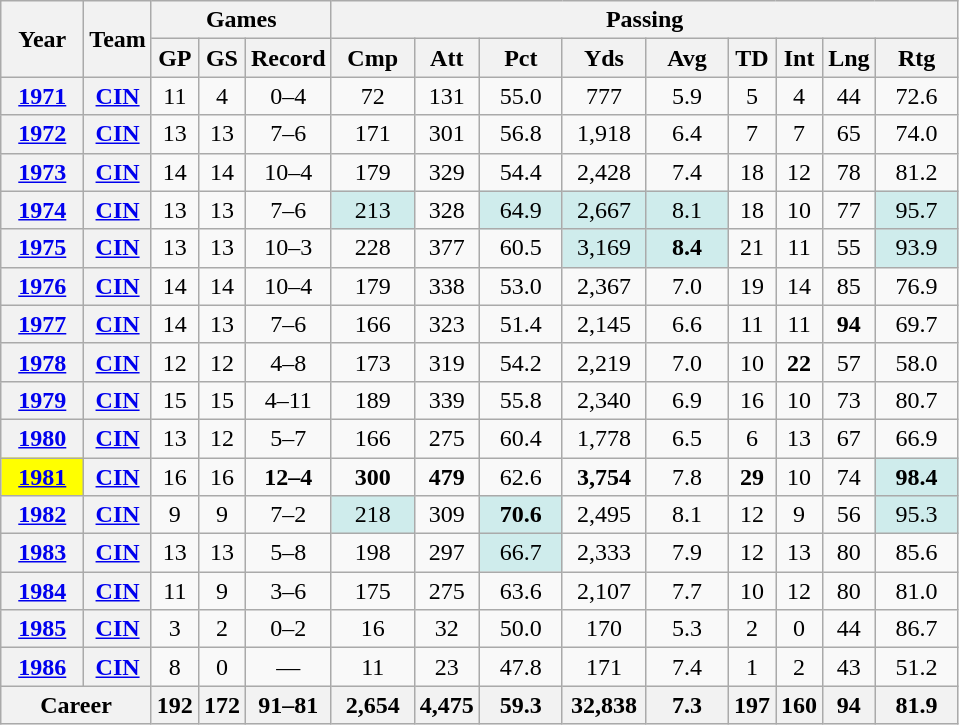<table class="wikitable" style="text-align:center;">
<tr>
<th rowspan="2">Year</th>
<th rowspan="2">Team</th>
<th colspan="3">Games</th>
<th colspan="9">Passing</th>
</tr>
<tr>
<th>GP</th>
<th>GS</th>
<th>Record</th>
<th>Cmp</th>
<th>Att</th>
<th>Pct</th>
<th>Yds</th>
<th>Avg</th>
<th>TD</th>
<th>Int</th>
<th>Lng</th>
<th>Rtg</th>
</tr>
<tr>
<th><a href='#'>1971</a></th>
<th><a href='#'>CIN</a></th>
<td>11</td>
<td>4</td>
<td>0–4</td>
<td>72</td>
<td>131</td>
<td>55.0</td>
<td>777</td>
<td>5.9</td>
<td>5</td>
<td>4</td>
<td>44</td>
<td>72.6</td>
</tr>
<tr>
<th><a href='#'>1972</a></th>
<th><a href='#'>CIN</a></th>
<td>13</td>
<td>13</td>
<td>7–6</td>
<td>171</td>
<td>301</td>
<td>56.8</td>
<td>1,918</td>
<td>6.4</td>
<td>7</td>
<td>7</td>
<td>65</td>
<td>74.0</td>
</tr>
<tr>
<th><a href='#'>1973</a></th>
<th><a href='#'>CIN</a></th>
<td>14</td>
<td>14</td>
<td>10–4</td>
<td>179</td>
<td>329</td>
<td>54.4</td>
<td>2,428</td>
<td>7.4</td>
<td>18</td>
<td>12</td>
<td>78</td>
<td>81.2</td>
</tr>
<tr>
<th><a href='#'>1974</a></th>
<th><a href='#'>CIN</a></th>
<td>13</td>
<td>13</td>
<td>7–6</td>
<td style="background:#cfecec; width:3em;">213</td>
<td>328</td>
<td style="background:#cfecec; width:3em;">64.9</td>
<td style="background:#cfecec; width:3em;">2,667</td>
<td style="background:#cfecec; width:3em;">8.1</td>
<td>18</td>
<td>10</td>
<td>77</td>
<td style="background:#cfecec; width:3em;">95.7</td>
</tr>
<tr>
<th><a href='#'>1975</a></th>
<th><a href='#'>CIN</a></th>
<td>13</td>
<td>13</td>
<td>10–3</td>
<td>228</td>
<td>377</td>
<td>60.5</td>
<td style="background:#cfecec; width:3em;">3,169</td>
<td style="background:#cfecec; width:3em;"><strong>8.4</strong></td>
<td>21</td>
<td>11</td>
<td>55</td>
<td style="background:#cfecec; width:3em;">93.9</td>
</tr>
<tr>
<th><a href='#'>1976</a></th>
<th><a href='#'>CIN</a></th>
<td>14</td>
<td>14</td>
<td>10–4</td>
<td>179</td>
<td>338</td>
<td>53.0</td>
<td>2,367</td>
<td>7.0</td>
<td>19</td>
<td>14</td>
<td>85</td>
<td>76.9</td>
</tr>
<tr>
<th><a href='#'>1977</a></th>
<th><a href='#'>CIN</a></th>
<td>14</td>
<td>13</td>
<td>7–6</td>
<td>166</td>
<td>323</td>
<td>51.4</td>
<td>2,145</td>
<td>6.6</td>
<td>11</td>
<td>11</td>
<td><strong>94</strong></td>
<td>69.7</td>
</tr>
<tr>
<th><a href='#'>1978</a></th>
<th><a href='#'>CIN</a></th>
<td>12</td>
<td>12</td>
<td>4–8</td>
<td>173</td>
<td>319</td>
<td>54.2</td>
<td>2,219</td>
<td>7.0</td>
<td>10</td>
<td><strong>22</strong></td>
<td>57</td>
<td>58.0</td>
</tr>
<tr>
<th><a href='#'>1979</a></th>
<th><a href='#'>CIN</a></th>
<td>15</td>
<td>15</td>
<td>4–11</td>
<td>189</td>
<td>339</td>
<td>55.8</td>
<td>2,340</td>
<td>6.9</td>
<td>16</td>
<td>10</td>
<td>73</td>
<td>80.7</td>
</tr>
<tr>
<th><a href='#'>1980</a></th>
<th><a href='#'>CIN</a></th>
<td>13</td>
<td>12</td>
<td>5–7</td>
<td>166</td>
<td>275</td>
<td>60.4</td>
<td>1,778</td>
<td>6.5</td>
<td>6</td>
<td>13</td>
<td>67</td>
<td>66.9</td>
</tr>
<tr>
<th style="background:#ffff00; width:3em;"><a href='#'>1981</a></th>
<th><a href='#'>CIN</a></th>
<td>16</td>
<td>16</td>
<td><strong>12–4</strong></td>
<td><strong>300</strong></td>
<td><strong>479</strong></td>
<td>62.6</td>
<td><strong>3,754</strong></td>
<td>7.8</td>
<td><strong>29</strong></td>
<td>10</td>
<td>74</td>
<td style="background:#cfecec; width:3em;"><strong>98.4</strong></td>
</tr>
<tr>
<th><a href='#'>1982</a></th>
<th><a href='#'>CIN</a></th>
<td>9</td>
<td>9</td>
<td>7–2</td>
<td style="background:#cfecec; width:3em;">218</td>
<td>309</td>
<td style="background:#cfecec; width:3em;"><strong>70.6</strong></td>
<td>2,495</td>
<td>8.1</td>
<td>12</td>
<td>9</td>
<td>56</td>
<td style="background:#cfecec; width:3em;">95.3</td>
</tr>
<tr>
<th><a href='#'>1983</a></th>
<th><a href='#'>CIN</a></th>
<td>13</td>
<td>13</td>
<td>5–8</td>
<td>198</td>
<td>297</td>
<td style="background:#cfecec; width:3em;">66.7</td>
<td>2,333</td>
<td>7.9</td>
<td>12</td>
<td>13</td>
<td>80</td>
<td>85.6</td>
</tr>
<tr>
<th><a href='#'>1984</a></th>
<th><a href='#'>CIN</a></th>
<td>11</td>
<td>9</td>
<td>3–6</td>
<td>175</td>
<td>275</td>
<td>63.6</td>
<td>2,107</td>
<td>7.7</td>
<td>10</td>
<td>12</td>
<td>80</td>
<td>81.0</td>
</tr>
<tr>
<th><a href='#'>1985</a></th>
<th><a href='#'>CIN</a></th>
<td>3</td>
<td>2</td>
<td>0–2</td>
<td>16</td>
<td>32</td>
<td>50.0</td>
<td>170</td>
<td>5.3</td>
<td>2</td>
<td>0</td>
<td>44</td>
<td>86.7</td>
</tr>
<tr>
<th><a href='#'>1986</a></th>
<th><a href='#'>CIN</a></th>
<td>8</td>
<td>0</td>
<td>—</td>
<td>11</td>
<td>23</td>
<td>47.8</td>
<td>171</td>
<td>7.4</td>
<td>1</td>
<td>2</td>
<td>43</td>
<td>51.2</td>
</tr>
<tr>
<th colspan="2">Career</th>
<th>192</th>
<th>172</th>
<th>91–81</th>
<th>2,654</th>
<th>4,475</th>
<th>59.3</th>
<th>32,838</th>
<th>7.3</th>
<th>197</th>
<th>160</th>
<th>94</th>
<th>81.9</th>
</tr>
</table>
